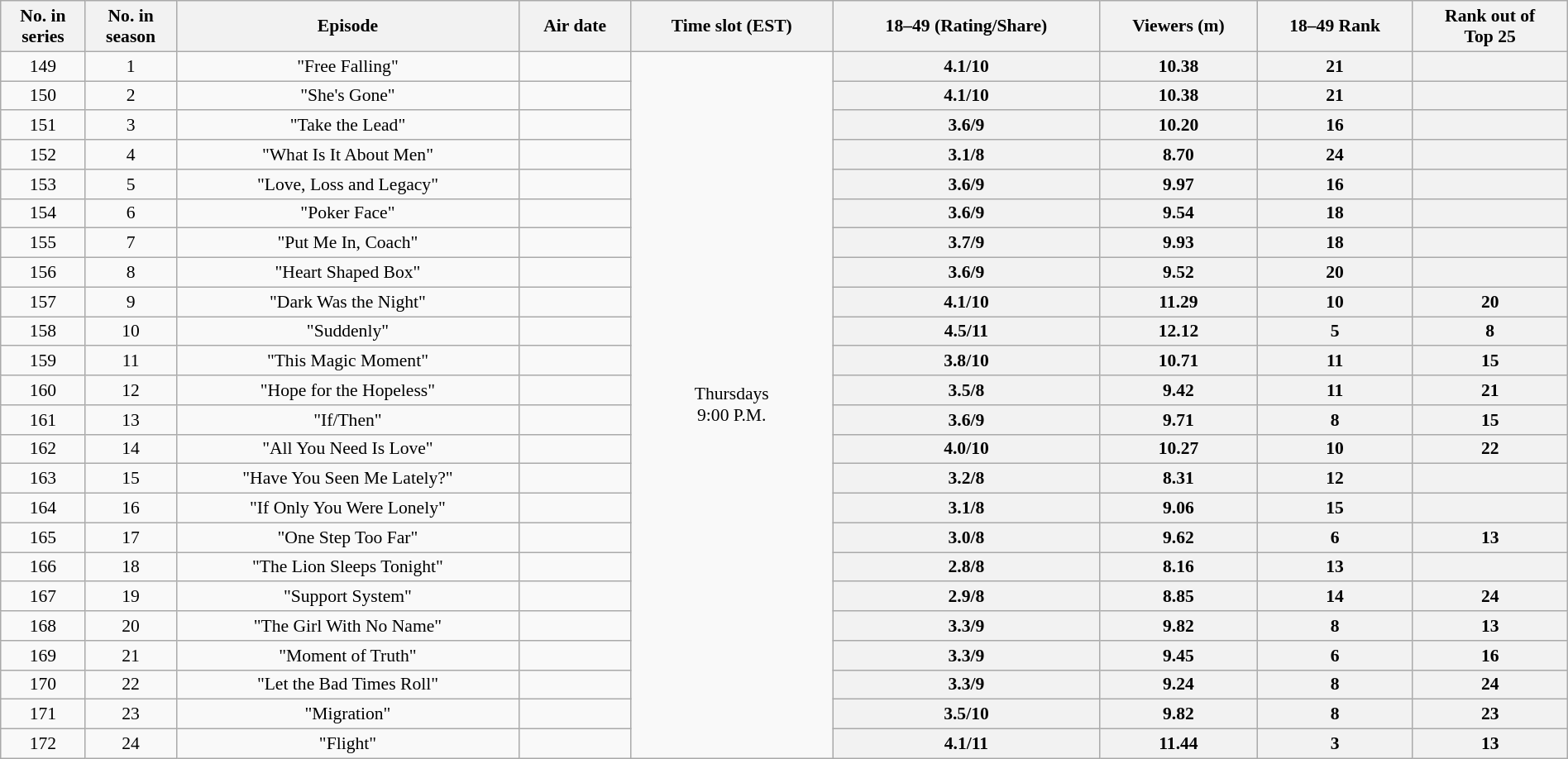<table class="wikitable" style="font-size:90%; text-align:center; width: 100%; margin-left: auto; margin-right: auto;">
<tr>
<th>No. in<br>series</th>
<th>No. in<br>season</th>
<th>Episode</th>
<th>Air date</th>
<th>Time slot (EST)</th>
<th>18–49 (Rating/Share)</th>
<th>Viewers (m)</th>
<th>18–49 Rank</th>
<th>Rank out of<br>Top 25</th>
</tr>
<tr>
<td style="text-align:center">149</td>
<td style="text-align:center">1</td>
<td>"Free Falling"</td>
<td></td>
<td style="text-align:center" rowspan=24>Thursdays<br>9:00 P.M.</td>
<th style="text-align:center">4.1/10</th>
<th style="text-align:center">10.38</th>
<th style="text-align:center">21</th>
<th></th>
</tr>
<tr>
<td style="text-align:center">150</td>
<td style="text-align:center">2</td>
<td>"She's Gone"</td>
<td></td>
<th style="text-align:center">4.1/10</th>
<th style="text-align:center">10.38</th>
<th style="text-align:center">21</th>
<th></th>
</tr>
<tr>
<td style="text-align:center">151</td>
<td style="text-align:center">3</td>
<td>"Take the Lead"</td>
<td></td>
<th style="text-align:center">3.6/9</th>
<th style="text-align:center">10.20</th>
<th style="text-align:center">16</th>
<th></th>
</tr>
<tr>
<td style="text-align:center">152</td>
<td style="text-align:center">4</td>
<td>"What Is It About Men"</td>
<td></td>
<th style="text-align:center">3.1/8</th>
<th style="text-align:center">8.70</th>
<th style="text-align:center">24</th>
<th></th>
</tr>
<tr>
<td style="text-align:center">153</td>
<td style="text-align:center">5</td>
<td>"Love, Loss and Legacy"</td>
<td></td>
<th style="text-align:center">3.6/9</th>
<th style="text-align:center">9.97</th>
<th style="text-align:center">16</th>
<th></th>
</tr>
<tr>
<td style="text-align:center">154</td>
<td style="text-align:center">6</td>
<td>"Poker Face"</td>
<td></td>
<th style="text-align:center">3.6/9</th>
<th style="text-align:center">9.54</th>
<th style="text-align:center">18</th>
<th></th>
</tr>
<tr>
<td style="text-align:center">155</td>
<td style="text-align:center">7</td>
<td>"Put Me In, Coach"</td>
<td></td>
<th style="text-align:center">3.7/9</th>
<th style="text-align:center">9.93</th>
<th style="text-align:center">18</th>
<th></th>
</tr>
<tr>
<td style="text-align:center">156</td>
<td style="text-align:center">8</td>
<td>"Heart Shaped Box"</td>
<td></td>
<th style="text-align:center">3.6/9</th>
<th style="text-align:center">9.52</th>
<th style="text-align:center">20</th>
<th></th>
</tr>
<tr>
<td style="text-align:center">157</td>
<td style="text-align:center">9</td>
<td>"Dark Was the Night"</td>
<td></td>
<th style="text-align:center">4.1/10</th>
<th style="text-align:center">11.29</th>
<th style="text-align:center">10</th>
<th style="text-align:center">20</th>
</tr>
<tr>
<td style="text-align:center">158</td>
<td style="text-align:center">10</td>
<td>"Suddenly"</td>
<td></td>
<th style="text-align:center">4.5/11</th>
<th style="text-align:center">12.12</th>
<th style="text-align:center">5</th>
<th style="text-align:center">8</th>
</tr>
<tr>
<td style="text-align:center">159</td>
<td style="text-align:center">11</td>
<td>"This Magic Moment"</td>
<td></td>
<th style="text-align:center">3.8/10</th>
<th style="text-align:center">10.71</th>
<th style="text-align:center">11</th>
<th style="text-align:center">15</th>
</tr>
<tr>
<td style="text-align:center">160</td>
<td style="text-align:center">12</td>
<td>"Hope for the Hopeless"</td>
<td></td>
<th style="text-align:center">3.5/8</th>
<th style="text-align:center">9.42</th>
<th style="text-align:center">11</th>
<th style="text-align:center">21</th>
</tr>
<tr>
<td style="text-align:center">161</td>
<td style="text-align:center">13</td>
<td>"If/Then"</td>
<td></td>
<th style="text-align:center">3.6/9</th>
<th style="text-align:center">9.71</th>
<th style="text-align:center">8</th>
<th style="text-align:center">15</th>
</tr>
<tr>
<td style="text-align:center">162</td>
<td style="text-align:center">14</td>
<td>"All You Need Is Love"</td>
<td></td>
<th style="text-align:center">4.0/10</th>
<th style="text-align:center">10.27</th>
<th style="text-align:center">10</th>
<th style="text-align:center">22</th>
</tr>
<tr>
<td style="text-align:center">163</td>
<td style="text-align:center">15</td>
<td>"Have You Seen Me Lately?"</td>
<td></td>
<th style="text-align:center">3.2/8</th>
<th style="text-align:center">8.31</th>
<th style="text-align:center">12</th>
<th></th>
</tr>
<tr>
<td style="text-align:center">164</td>
<td style="text-align:center">16</td>
<td>"If Only You Were Lonely"</td>
<td></td>
<th style="text-align:center">3.1/8</th>
<th style="text-align:center">9.06</th>
<th style="text-align:center">15</th>
<th></th>
</tr>
<tr>
<td style="text-align:center">165</td>
<td style="text-align:center">17</td>
<td>"One Step Too Far"</td>
<td></td>
<th style="text-align:center">3.0/8</th>
<th style="text-align:center">9.62</th>
<th style="text-align:center">6</th>
<th style="text-align:center">13</th>
</tr>
<tr>
<td style="text-align:center">166</td>
<td style="text-align:center">18</td>
<td>"The Lion Sleeps Tonight"</td>
<td></td>
<th style="text-align:center">2.8/8</th>
<th style="text-align:center">8.16</th>
<th style="text-align:center">13</th>
<th></th>
</tr>
<tr>
<td style="text-align:center">167</td>
<td style="text-align:center">19</td>
<td>"Support System"</td>
<td></td>
<th style="text-align:center">2.9/8</th>
<th style="text-align:center">8.85</th>
<th style="text-align:center">14</th>
<th style="text-align:center">24</th>
</tr>
<tr>
<td style="text-align:center">168</td>
<td style="text-align:center">20</td>
<td>"The Girl With No Name"</td>
<td></td>
<th style="text-align:center">3.3/9</th>
<th style="text-align:center">9.82</th>
<th style="text-align:center">8</th>
<th style="text-align:center">13</th>
</tr>
<tr>
<td style="text-align:center">169</td>
<td style="text-align:center">21</td>
<td>"Moment of Truth"</td>
<td></td>
<th style="text-align:center">3.3/9</th>
<th style="text-align:center">9.45</th>
<th style="text-align:center">6</th>
<th style="text-align:center">16</th>
</tr>
<tr>
<td style="text-align:center">170</td>
<td style="text-align:center">22</td>
<td>"Let the Bad Times Roll"</td>
<td></td>
<th style="text-align:center">3.3/9</th>
<th style="text-align:center">9.24</th>
<th style="text-align:center">8</th>
<th style="text-align:center">24</th>
</tr>
<tr>
<td style="text-align:center">171</td>
<td style="text-align:center">23</td>
<td>"Migration"</td>
<td></td>
<th style="text-align:center">3.5/10</th>
<th style="text-align:center">9.82</th>
<th style="text-align:center">8</th>
<th style="text-align:center">23</th>
</tr>
<tr>
<td style="text-align:center">172</td>
<td style="text-align:center">24</td>
<td>"Flight"</td>
<td></td>
<th style="text-align:center">4.1/11</th>
<th style="text-align:center">11.44</th>
<th style="text-align:center">3</th>
<th style="text-align:center">13</th>
</tr>
</table>
